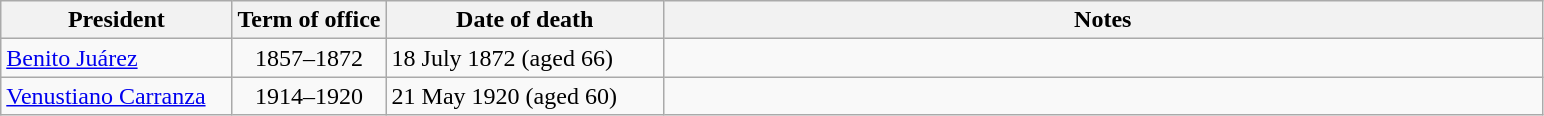<table class="wikitable">
<tr>
<th style="width:15%;">President</th>
<th style="width:10%;">Term of office</th>
<th style="width:18%;">Date of death</th>
<th style="width:59%;">Notes</th>
</tr>
<tr>
<td><a href='#'>Benito Juárez</a></td>
<td style="text-align:center;">1857–1872</td>
<td>18 July 1872 (aged 66)</td>
<td></td>
</tr>
<tr>
<td><a href='#'>Venustiano Carranza</a></td>
<td style="text-align:center;">1914–1920</td>
<td>21 May 1920 (aged 60)</td>
<td></td>
</tr>
</table>
